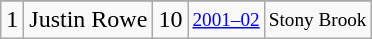<table class="wikitable">
<tr>
</tr>
<tr>
<td>1</td>
<td>Justin Rowe</td>
<td>10</td>
<td style="font-size:80%;"><a href='#'>2001–02</a></td>
<td style="font-size:80%;">Stony Brook</td>
</tr>
</table>
